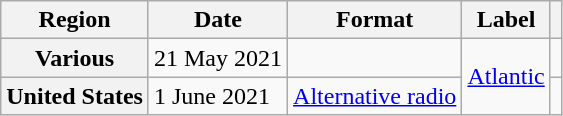<table class="wikitable plainrowheaders">
<tr>
<th scope="col">Region</th>
<th scope="col">Date</th>
<th scope="col">Format</th>
<th scope="col">Label</th>
<th scope="col"></th>
</tr>
<tr>
<th scope="row">Various</th>
<td>21 May 2021</td>
<td></td>
<td rowspan="2"><a href='#'>Atlantic</a></td>
<td></td>
</tr>
<tr>
<th scope="row">United States</th>
<td>1 June 2021</td>
<td><a href='#'>Alternative radio</a></td>
<td></td>
</tr>
</table>
